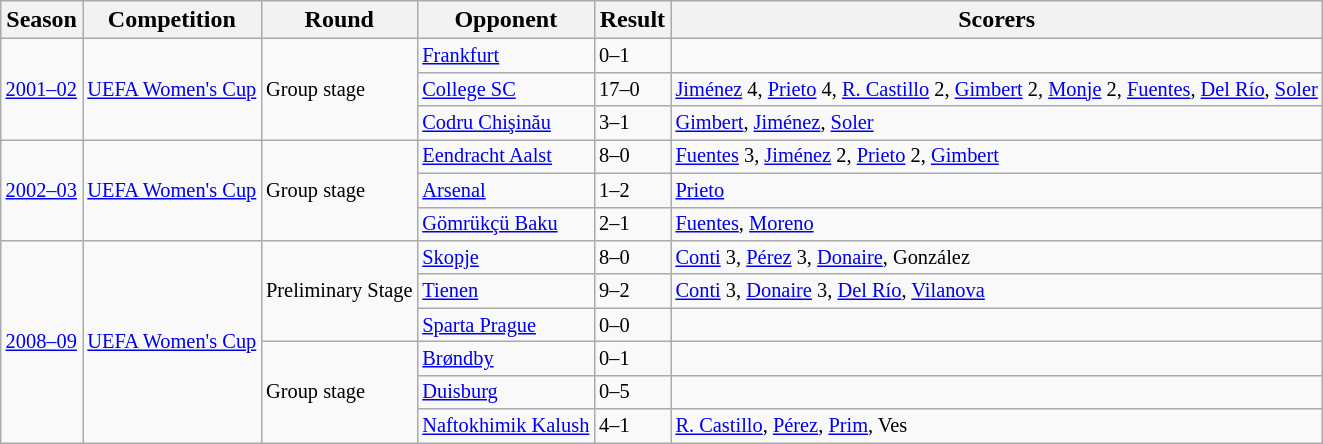<table class="wikitable">
<tr>
<th>Season</th>
<th>Competition</th>
<th>Round</th>
<th>Opponent</th>
<th>Result</th>
<th>Scorers</th>
</tr>
<tr style=font-size:85%>
<td rowspan="3"><a href='#'>2001–02</a></td>
<td rowspan="3"><a href='#'>UEFA Women's Cup</a></td>
<td rowspan="3">Group stage</td>
<td> <a href='#'>Frankfurt</a></td>
<td>0–1</td>
<td></td>
</tr>
<tr style=font-size:85%>
<td> <a href='#'>College SC</a></td>
<td>17–0</td>
<td><a href='#'>Jiménez</a> 4, <a href='#'>Prieto</a> 4, <a href='#'>R. Castillo</a> 2, <a href='#'>Gimbert</a> 2, <a href='#'>Monje</a> 2, <a href='#'>Fuentes</a>, <a href='#'>Del Río</a>, <a href='#'>Soler</a></td>
</tr>
<tr style=font-size:85%>
<td> <a href='#'>Codru Chişinău</a></td>
<td>3–1</td>
<td><a href='#'>Gimbert</a>, <a href='#'>Jiménez</a>, <a href='#'>Soler</a></td>
</tr>
<tr style=font-size:85%>
<td rowspan="3"><a href='#'>2002–03</a></td>
<td rowspan="3"><a href='#'>UEFA Women's Cup</a></td>
<td rowspan="3">Group stage</td>
<td> <a href='#'>Eendracht Aalst</a></td>
<td>8–0</td>
<td><a href='#'>Fuentes</a> 3, <a href='#'>Jiménez</a> 2, <a href='#'>Prieto</a> 2, <a href='#'>Gimbert</a></td>
</tr>
<tr style=font-size:85%>
<td> <a href='#'>Arsenal</a></td>
<td>1–2</td>
<td><a href='#'>Prieto</a></td>
</tr>
<tr style=font-size:85%>
<td> <a href='#'>Gömrükçü Baku</a></td>
<td>2–1</td>
<td><a href='#'>Fuentes</a>, <a href='#'>Moreno</a></td>
</tr>
<tr style=font-size:85%>
<td rowspan="6"><a href='#'>2008–09</a></td>
<td rowspan="6"><a href='#'>UEFA Women's Cup</a></td>
<td rowspan="3">Preliminary Stage</td>
<td> <a href='#'>Skopje</a></td>
<td>8–0</td>
<td><a href='#'>Conti</a> 3, <a href='#'>Pérez</a> 3, <a href='#'>Donaire</a>, González</td>
</tr>
<tr style=font-size:85%>
<td> <a href='#'>Tienen</a></td>
<td>9–2</td>
<td><a href='#'>Conti</a> 3, <a href='#'>Donaire</a> 3, <a href='#'>Del Río</a>, <a href='#'>Vilanova</a></td>
</tr>
<tr style=font-size:85%>
<td> <a href='#'>Sparta Prague</a></td>
<td>0–0</td>
<td></td>
</tr>
<tr style=font-size:85%>
<td rowspan="3">Group stage</td>
<td> <a href='#'>Brøndby</a></td>
<td>0–1</td>
<td></td>
</tr>
<tr style=font-size:85%>
<td> <a href='#'>Duisburg</a></td>
<td>0–5</td>
<td></td>
</tr>
<tr style=font-size:85%>
<td> <a href='#'>Naftokhimik Kalush</a></td>
<td>4–1</td>
<td><a href='#'>R. Castillo</a>, <a href='#'>Pérez</a>, <a href='#'>Prim</a>, Ves</td>
</tr>
</table>
